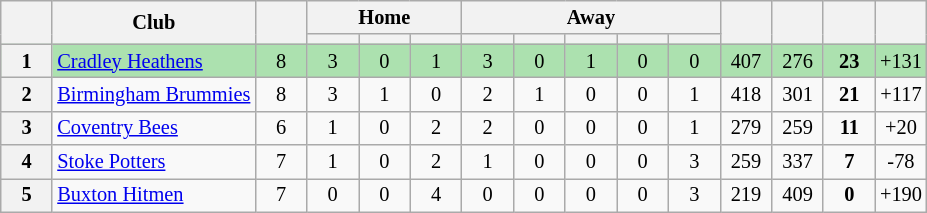<table class="wikitable" style="text-align:center; font-size:85%">
<tr>
<th rowspan="2" style="width:28px;"></th>
<th rowspan=2>Club</th>
<th rowspan="2" style="width:28px;"></th>
<th colspan=3>Home</th>
<th colspan=5>Away</th>
<th rowspan="2" style="width:28px;"></th>
<th rowspan="2" style="width:28px;"></th>
<th rowspan="2" style="width:28px;"></th>
<th rowspan="2" style="width:28px;"></th>
</tr>
<tr>
<th width=28></th>
<th width=28></th>
<th width=28></th>
<th width=28></th>
<th width=28></th>
<th width=28></th>
<th width=28></th>
<th width=28></th>
</tr>
<tr style="background:#ACE1AF">
<th>1</th>
<td align=left><a href='#'>Cradley Heathens</a></td>
<td>8</td>
<td>3</td>
<td>0</td>
<td>1</td>
<td>3</td>
<td>0</td>
<td>1</td>
<td>0</td>
<td>0</td>
<td>407</td>
<td>276</td>
<td><strong>23</strong></td>
<td>+131</td>
</tr>
<tr>
<th>2</th>
<td align=left><a href='#'>Birmingham Brummies</a></td>
<td>8</td>
<td>3</td>
<td>1</td>
<td>0</td>
<td>2</td>
<td>1</td>
<td>0</td>
<td>0</td>
<td>1</td>
<td>418</td>
<td>301</td>
<td><strong>21</strong></td>
<td>+117</td>
</tr>
<tr>
<th>3</th>
<td align=left><a href='#'>Coventry Bees</a></td>
<td>6</td>
<td>1</td>
<td>0</td>
<td>2</td>
<td>2</td>
<td>0</td>
<td>0</td>
<td>0</td>
<td>1</td>
<td>279</td>
<td>259</td>
<td><strong>11</strong></td>
<td>+20</td>
</tr>
<tr>
<th>4</th>
<td align=left><a href='#'>Stoke Potters</a></td>
<td>7</td>
<td>1</td>
<td>0</td>
<td>2</td>
<td>1</td>
<td>0</td>
<td>0</td>
<td>0</td>
<td>3</td>
<td>259</td>
<td>337</td>
<td><strong>7</strong></td>
<td>-78</td>
</tr>
<tr>
<th>5</th>
<td align=left><a href='#'>Buxton Hitmen</a></td>
<td>7</td>
<td>0</td>
<td>0</td>
<td>4</td>
<td>0</td>
<td>0</td>
<td>0</td>
<td>0</td>
<td>3</td>
<td>219</td>
<td>409</td>
<td><strong>0</strong></td>
<td>+190</td>
</tr>
</table>
